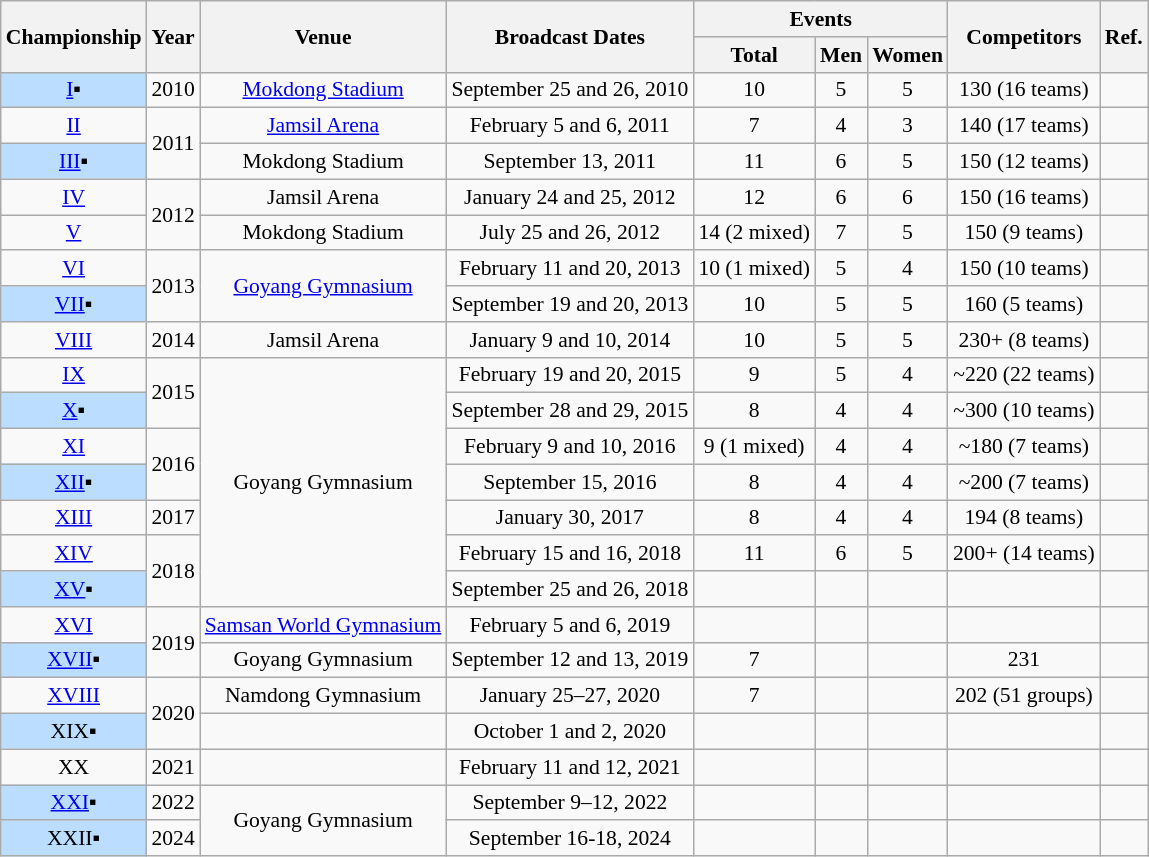<table class="wikitable" style="text-align:center; font-size:90%;">
<tr>
<th rowspan=2>Championship</th>
<th rowspan=2>Year</th>
<th rowspan=2>Venue</th>
<th rowspan=2>Broadcast Dates</th>
<th colspan=3>Events</th>
<th rowspan=2>Competitors</th>
<th rowspan=2>Ref.</th>
</tr>
<tr>
<th>Total</th>
<th>Men</th>
<th>Women</th>
</tr>
<tr>
<td scope=row style="background-color:#bbddff"><a href='#'>I</a>▪︎</td>
<td>2010</td>
<td><a href='#'>Mokdong Stadium</a></td>
<td>September 25 and 26, 2010</td>
<td>10</td>
<td>5</td>
<td>5</td>
<td>130 (16 teams)</td>
<td></td>
</tr>
<tr>
<td><a href='#'>II</a></td>
<td rowspan=2>2011</td>
<td><a href='#'>Jamsil Arena</a></td>
<td>February 5 and 6, 2011</td>
<td>7</td>
<td>4</td>
<td>3</td>
<td>140 (17 teams)</td>
<td></td>
</tr>
<tr>
<td scope=row style="background-color:#bbddff"><a href='#'>III</a>▪︎</td>
<td>Mokdong Stadium</td>
<td>September 13, 2011</td>
<td>11</td>
<td>6</td>
<td>5</td>
<td>150 (12 teams)</td>
<td></td>
</tr>
<tr>
<td><a href='#'>IV</a></td>
<td rowspan=2>2012</td>
<td>Jamsil Arena</td>
<td>January 24 and 25, 2012</td>
<td>12</td>
<td>6</td>
<td>6</td>
<td>150 (16 teams)</td>
<td></td>
</tr>
<tr>
<td><a href='#'>V</a></td>
<td>Mokdong Stadium</td>
<td>July 25 and 26, 2012</td>
<td>14 (2 mixed)</td>
<td>7</td>
<td>5</td>
<td>150 (9 teams)</td>
<td></td>
</tr>
<tr>
<td><a href='#'>VI</a></td>
<td rowspan=2>2013</td>
<td rowspan=2><a href='#'>Goyang Gymnasium</a></td>
<td>February 11 and 20, 2013</td>
<td>10 (1 mixed)</td>
<td>5</td>
<td>4</td>
<td>150 (10 teams)</td>
<td></td>
</tr>
<tr>
<td scope=row style="background-color:#bbddff"><a href='#'>VII</a>▪︎</td>
<td>September 19 and 20, 2013</td>
<td>10</td>
<td>5</td>
<td>5</td>
<td>160 (5 teams)</td>
<td></td>
</tr>
<tr>
<td><a href='#'>VIII</a></td>
<td>2014</td>
<td>Jamsil Arena</td>
<td>January 9 and 10, 2014</td>
<td>10</td>
<td>5</td>
<td>5</td>
<td>230+ (8 teams)</td>
<td></td>
</tr>
<tr>
<td><a href='#'>IX</a></td>
<td rowspan=2>2015</td>
<td rowspan=7>Goyang Gymnasium</td>
<td>February 19 and 20, 2015</td>
<td>9</td>
<td>5</td>
<td>4</td>
<td>~220 (22 teams)</td>
<td></td>
</tr>
<tr>
<td scope=row style="background-color:#bbddff"><a href='#'>X</a>▪︎</td>
<td>September 28 and 29, 2015</td>
<td>8</td>
<td>4</td>
<td>4</td>
<td>~300 (10 teams)</td>
<td></td>
</tr>
<tr>
<td><a href='#'>XI</a></td>
<td rowspan=2>2016</td>
<td>February 9 and 10, 2016</td>
<td>9 (1 mixed)</td>
<td>4</td>
<td>4</td>
<td>~180 (7 teams)</td>
<td></td>
</tr>
<tr>
<td scope=row style="background-color:#bbddff"><a href='#'>XII</a>▪︎</td>
<td>September 15, 2016</td>
<td>8</td>
<td>4</td>
<td>4</td>
<td>~200 (7 teams)</td>
<td></td>
</tr>
<tr>
<td><a href='#'>XIII</a></td>
<td>2017</td>
<td>January 30, 2017</td>
<td>8</td>
<td>4</td>
<td>4</td>
<td>194 (8 teams)</td>
<td></td>
</tr>
<tr>
<td><a href='#'>XIV</a></td>
<td rowspan="2">2018</td>
<td>February 15 and 16, 2018</td>
<td>11</td>
<td>6</td>
<td>5</td>
<td>200+ (14 teams)</td>
<td></td>
</tr>
<tr>
<td scope=row style="background-color:#bbddff"><a href='#'>XV</a>▪︎</td>
<td>September 25 and 26, 2018</td>
<td></td>
<td></td>
<td></td>
<td></td>
<td></td>
</tr>
<tr>
<td><a href='#'>XVI</a></td>
<td rowspan="2">2019</td>
<td><a href='#'>Samsan World Gymnasium</a></td>
<td>February 5 and 6, 2019</td>
<td></td>
<td></td>
<td></td>
<td></td>
<td></td>
</tr>
<tr>
<td scope=row style="background-color:#bbddff"><a href='#'>XVII</a>▪︎</td>
<td>Goyang Gymnasium</td>
<td>September 12 and 13, 2019</td>
<td>7</td>
<td></td>
<td></td>
<td>231</td>
<td></td>
</tr>
<tr>
<td><a href='#'>XVIII</a></td>
<td rowspan="2">2020</td>
<td>Namdong Gymnasium</td>
<td>January 25–27, 2020</td>
<td>7</td>
<td></td>
<td></td>
<td>202 (51 groups)</td>
<td></td>
</tr>
<tr>
<td scope=row style="background-color:#bbddff">XIX▪︎</td>
<td></td>
<td>October 1 and 2, 2020</td>
<td></td>
<td></td>
<td></td>
<td></td>
<td></td>
</tr>
<tr>
<td>XX</td>
<td>2021</td>
<td></td>
<td>February 11 and 12, 2021</td>
<td></td>
<td></td>
<td></td>
<td></td>
<td></td>
</tr>
<tr>
<td scope=row style="background-color:#bbddff"><a href='#'>XXI</a>▪︎</td>
<td>2022</td>
<td rowspan="2">Goyang Gymnasium</td>
<td>September 9–12, 2022</td>
<td></td>
<td></td>
<td></td>
<td></td>
<td></td>
</tr>
<tr>
<td scope=row style="background-color:#bbddff">XXII▪︎</td>
<td>2024</td>
<td>September 16-18, 2024</td>
<td></td>
<td></td>
<td></td>
<td></td>
<td></td>
</tr>
</table>
